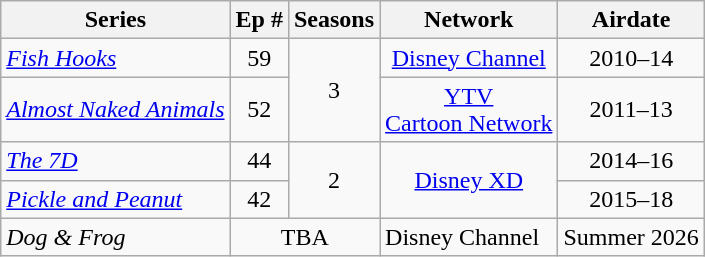<table class="wikitable">
<tr>
<th>Series</th>
<th>Ep #</th>
<th>Seasons</th>
<th>Network</th>
<th>Airdate</th>
</tr>
<tr>
<td style="text-align: left; top"><em><a href='#'>Fish Hooks</a></em></td>
<td style="text-align: center; top">59</td>
<td rowspan="2" style="text-align: center; top">3</td>
<td style="text-align: center; top"><a href='#'>Disney Channel</a></td>
<td style="text-align: center; top">2010–14</td>
</tr>
<tr>
<td style="text-align: left; top"><em><a href='#'>Almost Naked Animals</a></em></td>
<td style="text-align: center; top">52</td>
<td style="text-align: center; top"><a href='#'>YTV</a><br><a href='#'>Cartoon Network</a></td>
<td style="text-align: center; top">2011–13</td>
</tr>
<tr>
<td style="text-align: left; top"><em><a href='#'>The 7D</a></em></td>
<td style="text-align: center; top">44</td>
<td rowspan="2" style="text-align: center; top">2</td>
<td rowspan="2" style="text-align: center; top"><a href='#'>Disney XD</a></td>
<td style="text-align: center; top">2014–16</td>
</tr>
<tr>
<td style="text-align: left; top"><em><a href='#'>Pickle and Peanut</a></em></td>
<td style="text-align: center; top">42</td>
<td style="text-align: center; top">2015–18</td>
</tr>
<tr>
<td><em>Dog & Frog</em></td>
<td colspan="2" style="text-align: center; top">TBA</td>
<td>Disney Channel</td>
<td>Summer 2026</td>
</tr>
</table>
